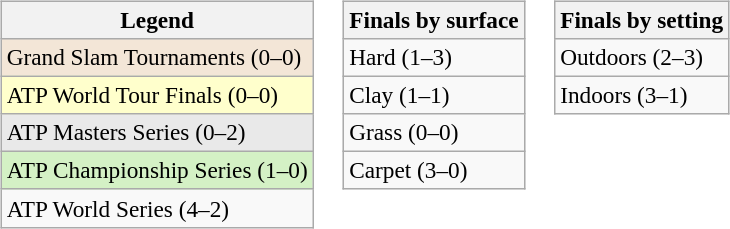<table>
<tr valign=top>
<td><br><table class=wikitable style=font-size:97%>
<tr>
<th>Legend</th>
</tr>
<tr style="background:#f3e6d7;">
<td>Grand Slam Tournaments (0–0)</td>
</tr>
<tr style="background:#ffc;">
<td>ATP World Tour Finals (0–0)</td>
</tr>
<tr style="background:#e9e9e9;">
<td>ATP Masters Series (0–2)</td>
</tr>
<tr style="background:#d4f1c5;">
<td>ATP Championship Series (1–0)</td>
</tr>
<tr>
<td>ATP World Series (4–2)</td>
</tr>
</table>
</td>
<td><br><table class=wikitable style=font-size:97%>
<tr>
<th>Finals by surface</th>
</tr>
<tr>
<td>Hard (1–3)</td>
</tr>
<tr>
<td>Clay (1–1)</td>
</tr>
<tr>
<td>Grass (0–0)</td>
</tr>
<tr>
<td>Carpet (3–0)</td>
</tr>
</table>
</td>
<td><br><table class=wikitable style=font-size:97%>
<tr>
<th>Finals by setting</th>
</tr>
<tr>
<td>Outdoors (2–3)</td>
</tr>
<tr>
<td>Indoors (3–1)</td>
</tr>
</table>
</td>
</tr>
</table>
